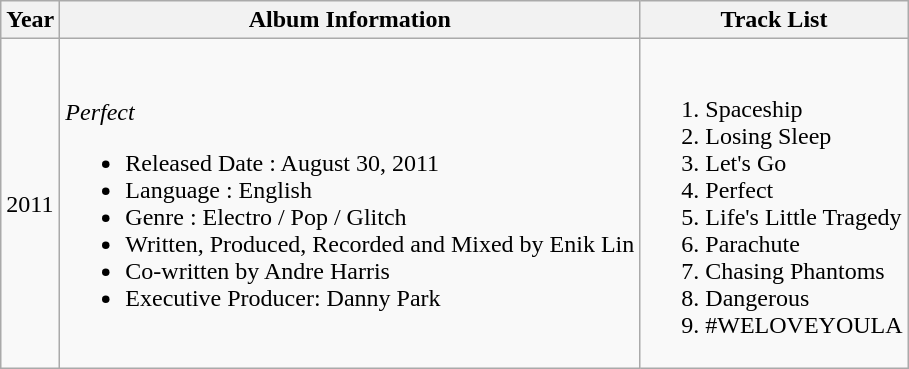<table class="wikitable">
<tr>
<th>Year</th>
<th>Album Information</th>
<th>Track List</th>
</tr>
<tr>
<td>2011</td>
<td><br><em>Perfect</em><ul><li>Released Date : August 30, 2011</li><li>Language : English</li><li>Genre : Electro / Pop / Glitch</li><li>Written, Produced, Recorded and Mixed by Enik Lin</li><li>Co-written by Andre Harris</li><li>Executive Producer: Danny Park</li></ul></td>
<td><br><ol><li>Spaceship</li><li>Losing Sleep</li><li>Let's Go</li><li>Perfect</li><li>Life's Little Tragedy</li><li>Parachute</li><li>Chasing Phantoms</li><li>Dangerous</li><li>#WELOVEYOULA</li></ol></td>
</tr>
</table>
